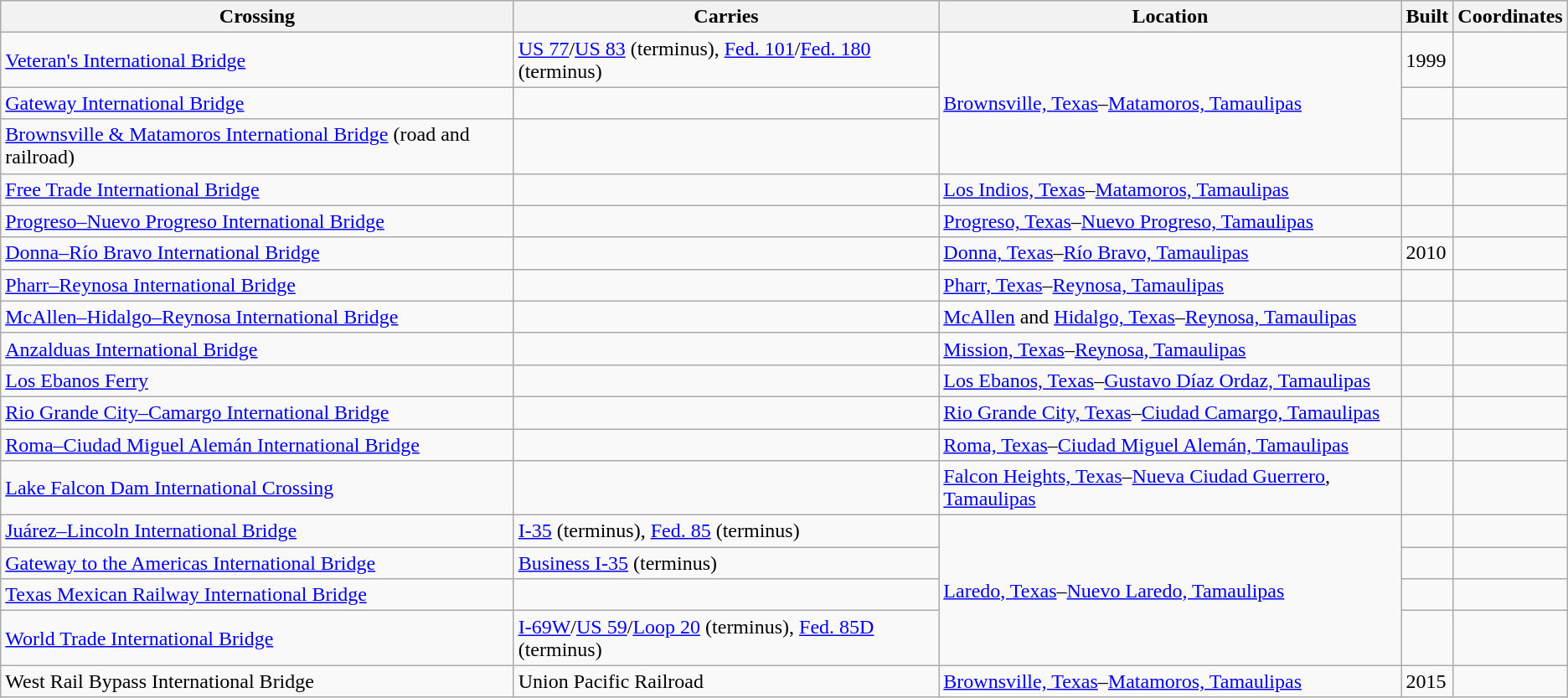<table class=wikitable>
<tr>
<th>Crossing</th>
<th>Carries</th>
<th>Location</th>
<th>Built</th>
<th>Coordinates</th>
</tr>
<tr>
<td><a href='#'>Veteran's International Bridge</a></td>
<td><a href='#'>US 77</a>/<a href='#'>US 83</a> (terminus), <a href='#'>Fed. 101</a>/<a href='#'>Fed. 180</a> (terminus)</td>
<td rowspan=3><a href='#'>Brownsville, Texas</a>–<a href='#'>Matamoros, Tamaulipas</a></td>
<td>1999</td>
<td></td>
</tr>
<tr>
<td><a href='#'>Gateway International Bridge</a></td>
<td></td>
<td></td>
<td></td>
</tr>
<tr>
<td><a href='#'>Brownsville & Matamoros International Bridge</a> (road and railroad)</td>
<td></td>
<td></td>
<td></td>
</tr>
<tr>
<td><a href='#'>Free Trade International Bridge</a></td>
<td></td>
<td><a href='#'>Los Indios, Texas</a>–<a href='#'>Matamoros, Tamaulipas</a></td>
<td></td>
<td></td>
</tr>
<tr>
<td><a href='#'>Progreso–Nuevo Progreso International Bridge</a></td>
<td></td>
<td><a href='#'>Progreso, Texas</a>–<a href='#'>Nuevo Progreso, Tamaulipas</a></td>
<td></td>
<td></td>
</tr>
<tr>
<td><a href='#'>Donna–Río Bravo International Bridge</a></td>
<td></td>
<td><a href='#'>Donna, Texas</a>–<a href='#'>Río Bravo, Tamaulipas</a></td>
<td>2010</td>
<td></td>
</tr>
<tr>
<td><a href='#'>Pharr–Reynosa International Bridge</a></td>
<td></td>
<td><a href='#'>Pharr, Texas</a>–<a href='#'>Reynosa, Tamaulipas</a></td>
<td></td>
<td></td>
</tr>
<tr>
<td><a href='#'>McAllen–Hidalgo–Reynosa International Bridge</a></td>
<td></td>
<td><a href='#'>McAllen</a> and <a href='#'>Hidalgo, Texas</a>–<a href='#'>Reynosa, Tamaulipas</a></td>
<td></td>
<td></td>
</tr>
<tr>
<td><a href='#'>Anzalduas International Bridge</a></td>
<td></td>
<td><a href='#'>Mission, Texas</a>–<a href='#'>Reynosa, Tamaulipas</a></td>
<td></td>
<td></td>
</tr>
<tr>
<td><a href='#'>Los Ebanos Ferry</a></td>
<td></td>
<td><a href='#'>Los Ebanos, Texas</a>–<a href='#'>Gustavo Díaz Ordaz, Tamaulipas</a></td>
<td></td>
<td></td>
</tr>
<tr>
<td><a href='#'>Rio Grande City–Camargo International Bridge</a></td>
<td></td>
<td><a href='#'>Rio Grande City, Texas</a>–<a href='#'>Ciudad Camargo, Tamaulipas</a></td>
<td></td>
<td></td>
</tr>
<tr>
<td><a href='#'>Roma–Ciudad Miguel Alemán International Bridge</a></td>
<td></td>
<td><a href='#'>Roma, Texas</a>–<a href='#'>Ciudad Miguel Alemán, Tamaulipas</a></td>
<td></td>
<td></td>
</tr>
<tr>
<td><a href='#'>Lake Falcon Dam International Crossing</a></td>
<td></td>
<td><a href='#'>Falcon Heights, Texas</a>–<a href='#'>Nueva Ciudad Guerrero</a>, <a href='#'>Tamaulipas</a></td>
<td></td>
<td></td>
</tr>
<tr>
<td><a href='#'>Juárez–Lincoln International Bridge</a></td>
<td><a href='#'>I-35</a> (terminus), <a href='#'>Fed. 85</a> (terminus)</td>
<td rowspan=4><a href='#'>Laredo, Texas</a>–<a href='#'>Nuevo Laredo, Tamaulipas</a></td>
<td></td>
<td></td>
</tr>
<tr>
<td><a href='#'>Gateway to the Americas International Bridge</a></td>
<td><a href='#'>Business I-35</a> (terminus)</td>
<td></td>
<td></td>
</tr>
<tr>
<td><a href='#'>Texas Mexican Railway International Bridge</a></td>
<td></td>
<td></td>
<td></td>
</tr>
<tr>
<td><a href='#'>World Trade International Bridge</a></td>
<td><a href='#'>I-69W</a>/<a href='#'>US 59</a>/<a href='#'>Loop 20</a> (terminus), <a href='#'>Fed. 85D</a> (terminus)</td>
<td></td>
<td></td>
</tr>
<tr>
<td>West Rail Bypass International Bridge</td>
<td>Union Pacific Railroad</td>
<td><a href='#'>Brownsville, Texas</a>–<a href='#'>Matamoros, Tamaulipas</a></td>
<td>2015</td>
<td></td>
</tr>
</table>
